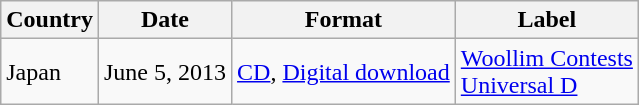<table class="wikitable plainrowheaders">
<tr>
<th scope="col">Country</th>
<th>Date</th>
<th>Format</th>
<th>Label</th>
</tr>
<tr>
<td scope="row" rowspan="1">Japan</td>
<td scope="row" rowspan="1">June 5, 2013</td>
<td><a href='#'>CD</a>, <a href='#'>Digital download</a></td>
<td scope="row" rowspan="1"><a href='#'>Woollim Contests</a><br><a href='#'>Universal D</a></td>
</tr>
</table>
